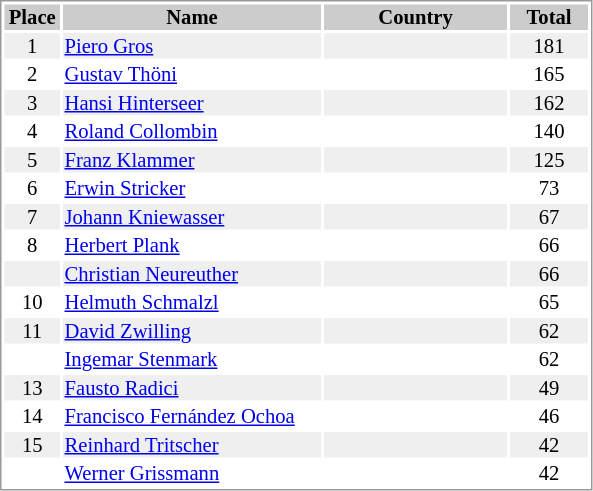<table border="0" style="border: 1px solid #999; background-color:#FFFFFF; text-align:center; font-size:86%; line-height:15px;">
<tr align="center" bgcolor="#CCCCCC">
<th width=35>Place</th>
<th width=170>Name</th>
<th width=120>Country</th>
<th width=50>Total</th>
</tr>
<tr bgcolor="#EFEFEF">
<td>1</td>
<td align="left"><a href='#'>Piero Gros</a></td>
<td align="left"></td>
<td>181</td>
</tr>
<tr>
<td>2</td>
<td align="left"><a href='#'>Gustav Thöni</a></td>
<td align="left"></td>
<td>165</td>
</tr>
<tr bgcolor="#EFEFEF">
<td>3</td>
<td align="left"><a href='#'>Hansi Hinterseer</a></td>
<td align="left"></td>
<td>162</td>
</tr>
<tr>
<td>4</td>
<td align="left"><a href='#'>Roland Collombin</a></td>
<td align="left"></td>
<td>140</td>
</tr>
<tr bgcolor="#EFEFEF">
<td>5</td>
<td align="left"><a href='#'>Franz Klammer</a></td>
<td align="left"></td>
<td>125</td>
</tr>
<tr>
<td>6</td>
<td align="left"><a href='#'>Erwin Stricker</a></td>
<td align="left"></td>
<td>73</td>
</tr>
<tr bgcolor="#EFEFEF">
<td>7</td>
<td align="left"><a href='#'>Johann Kniewasser</a></td>
<td align="left"></td>
<td>67</td>
</tr>
<tr>
<td>8</td>
<td align="left"><a href='#'>Herbert Plank</a></td>
<td align="left"></td>
<td>66</td>
</tr>
<tr bgcolor="#EFEFEF">
<td></td>
<td align="left"><a href='#'>Christian Neureuther</a></td>
<td align="left"></td>
<td>66</td>
</tr>
<tr>
<td>10</td>
<td align="left"><a href='#'>Helmuth Schmalzl</a></td>
<td align="left"></td>
<td>65</td>
</tr>
<tr bgcolor="#EFEFEF">
<td>11</td>
<td align="left"><a href='#'>David Zwilling</a></td>
<td align="left"></td>
<td>62</td>
</tr>
<tr>
<td></td>
<td align="left"><a href='#'>Ingemar Stenmark</a></td>
<td align="left"></td>
<td>62</td>
</tr>
<tr bgcolor="#EFEFEF">
<td>13</td>
<td align="left"><a href='#'>Fausto Radici</a></td>
<td align="left"></td>
<td>49</td>
</tr>
<tr>
<td>14</td>
<td align="left"><a href='#'>Francisco Fernández Ochoa</a></td>
<td align="left"></td>
<td>46</td>
</tr>
<tr bgcolor="#EFEFEF">
<td>15</td>
<td align="left"><a href='#'>Reinhard Tritscher</a></td>
<td align="left"></td>
<td>42</td>
</tr>
<tr>
<td></td>
<td align="left"><a href='#'>Werner Grissmann</a></td>
<td align="left"></td>
<td>42</td>
</tr>
</table>
